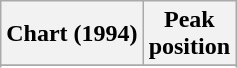<table class="wikitable sortable">
<tr>
<th align="left">Chart (1994)</th>
<th align="center">Peak<br>position</th>
</tr>
<tr>
</tr>
<tr>
</tr>
</table>
